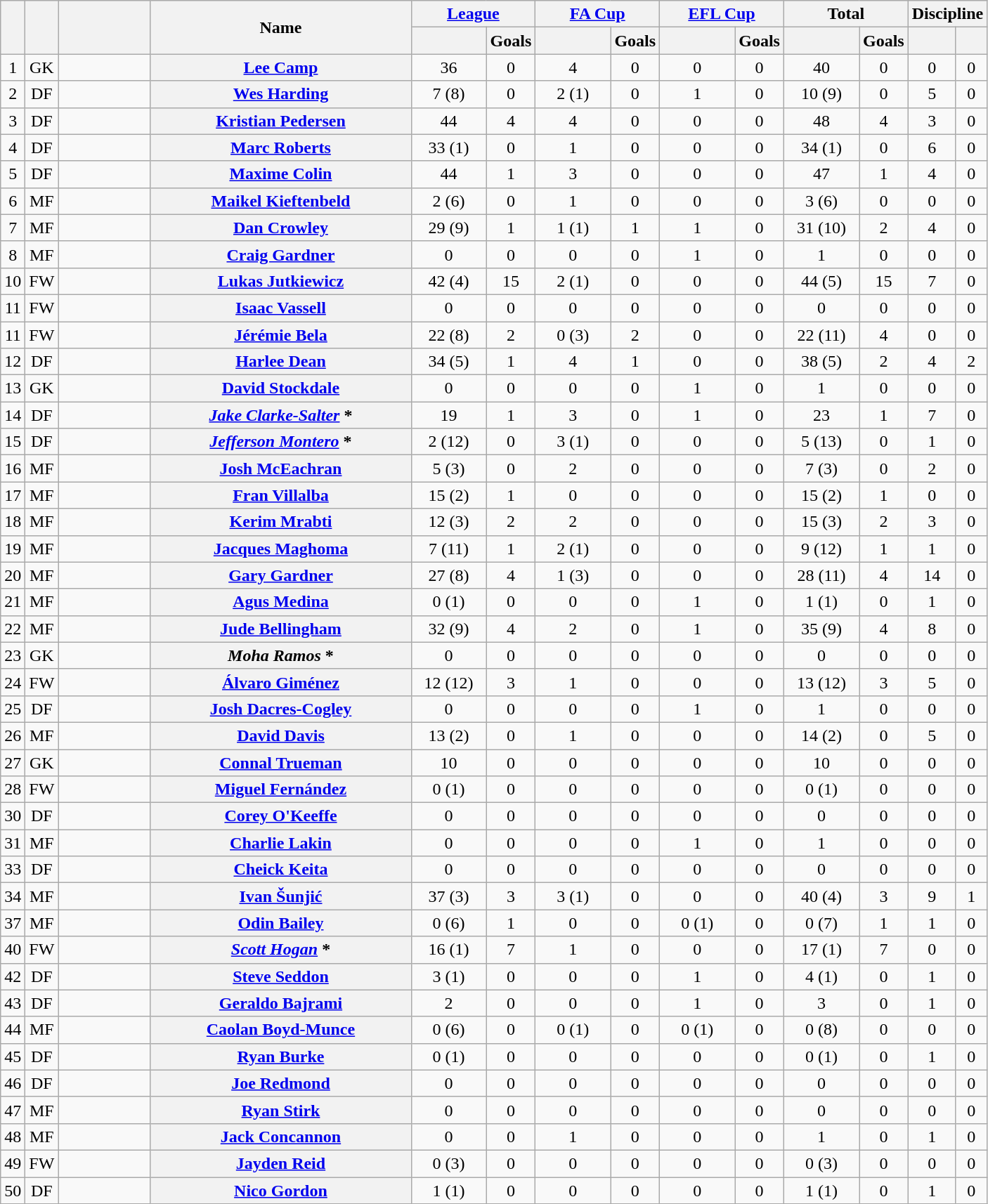<table class="wikitable plainrowheaders" style="text-align:center;">
<tr>
<th rowspan="2" scope="col"></th>
<th rowspan="2" scope="col"></th>
<th rowspan="2" scope="col" style="width:5em;"></th>
<th rowspan="2" scope="col" style="width:15em;">Name</th>
<th colspan="2"><a href='#'>League</a></th>
<th colspan="2"><a href='#'>FA Cup</a></th>
<th colspan="2"><a href='#'>EFL Cup</a></th>
<th colspan="2">Total</th>
<th colspan="2">Discipline</th>
</tr>
<tr>
<th scope="col" style="width:4em;"></th>
<th scope="col">Goals</th>
<th scope="col" style="width:4em;"></th>
<th scope="col">Goals</th>
<th scope="col" style="width:4em;"></th>
<th scope="col">Goals</th>
<th scope="col" style="width:4em;"></th>
<th scope="col">Goals</th>
<th scope="col"></th>
<th scope="col"></th>
</tr>
<tr>
<td>1</td>
<td>GK</td>
<td style=text-align:left></td>
<th scope=row><a href='#'>Lee Camp</a></th>
<td>36</td>
<td>0</td>
<td>4</td>
<td>0</td>
<td>0</td>
<td>0</td>
<td>40</td>
<td>0</td>
<td>0</td>
<td>0</td>
</tr>
<tr>
<td>2</td>
<td>DF</td>
<td style=text-align:left></td>
<th scope=row><a href='#'>Wes Harding</a></th>
<td>7 (8)</td>
<td>0</td>
<td>2 (1)</td>
<td>0</td>
<td>1</td>
<td>0</td>
<td>10 (9)</td>
<td>0</td>
<td>5</td>
<td>0</td>
</tr>
<tr>
<td>3</td>
<td>DF</td>
<td style=text-align:left></td>
<th scope=row><a href='#'>Kristian Pedersen</a></th>
<td>44</td>
<td>4</td>
<td>4</td>
<td>0</td>
<td>0</td>
<td>0</td>
<td>48</td>
<td>4</td>
<td>3</td>
<td>0</td>
</tr>
<tr>
<td>4</td>
<td>DF</td>
<td style=text-align:left></td>
<th scope=row><a href='#'>Marc Roberts</a></th>
<td>33 (1)</td>
<td>0</td>
<td>1</td>
<td>0</td>
<td>0</td>
<td>0</td>
<td>34 (1)</td>
<td>0</td>
<td>6</td>
<td>0</td>
</tr>
<tr>
<td>5</td>
<td>DF</td>
<td style=text-align:left></td>
<th scope=row><a href='#'>Maxime Colin</a></th>
<td>44</td>
<td>1</td>
<td>3</td>
<td>0</td>
<td>0</td>
<td>0</td>
<td>47</td>
<td>1</td>
<td>4</td>
<td>0</td>
</tr>
<tr>
<td>6</td>
<td>MF</td>
<td style=text-align:left></td>
<th scope=row><a href='#'>Maikel Kieftenbeld</a></th>
<td>2 (6)</td>
<td>0</td>
<td>1</td>
<td>0</td>
<td>0</td>
<td>0</td>
<td>3 (6)</td>
<td>0</td>
<td>0</td>
<td>0</td>
</tr>
<tr>
<td>7</td>
<td>MF</td>
<td style=text-align:left></td>
<th scope=row><a href='#'>Dan Crowley</a></th>
<td>29 (9)</td>
<td>1</td>
<td>1 (1)</td>
<td>1</td>
<td>1</td>
<td>0</td>
<td>31 (10)</td>
<td>2</td>
<td>4</td>
<td>0</td>
</tr>
<tr>
<td>8</td>
<td>MF</td>
<td style=text-align:left></td>
<th scope=row><a href='#'>Craig Gardner</a></th>
<td>0</td>
<td>0</td>
<td>0</td>
<td>0</td>
<td>1</td>
<td>0</td>
<td>1</td>
<td>0</td>
<td>0</td>
<td>0</td>
</tr>
<tr>
<td>10</td>
<td>FW</td>
<td style=text-align:left></td>
<th scope=row><a href='#'>Lukas Jutkiewicz</a></th>
<td>42 (4)</td>
<td>15</td>
<td>2 (1)</td>
<td>0</td>
<td>0</td>
<td>0</td>
<td>44 (5)</td>
<td>15</td>
<td>7</td>
<td>0</td>
</tr>
<tr>
<td>11</td>
<td>FW</td>
<td style=text-align:left></td>
<th scope=row><a href='#'>Isaac Vassell</a> </th>
<td>0</td>
<td>0</td>
<td>0</td>
<td>0</td>
<td>0</td>
<td>0</td>
<td>0</td>
<td>0</td>
<td>0</td>
<td>0</td>
</tr>
<tr>
<td>11</td>
<td>FW</td>
<td style=text-align:left></td>
<th scope=row><a href='#'>Jérémie Bela</a></th>
<td>22 (8)</td>
<td>2</td>
<td>0 (3)</td>
<td>2</td>
<td>0</td>
<td>0</td>
<td>22 (11)</td>
<td>4</td>
<td>0</td>
<td>0</td>
</tr>
<tr>
<td>12</td>
<td>DF</td>
<td style=text-align:left></td>
<th scope=row><a href='#'>Harlee Dean</a></th>
<td>34 (5)</td>
<td>1</td>
<td>4</td>
<td>1</td>
<td>0</td>
<td>0</td>
<td>38 (5)</td>
<td>2</td>
<td>4</td>
<td>2</td>
</tr>
<tr>
<td>13</td>
<td>GK</td>
<td style=text-align:left></td>
<th scope=row><a href='#'>David Stockdale</a></th>
<td>0</td>
<td>0</td>
<td>0</td>
<td>0</td>
<td>1</td>
<td>0</td>
<td>1</td>
<td>0</td>
<td>0</td>
<td>0</td>
</tr>
<tr>
<td>14</td>
<td>DF</td>
<td style=text-align:left></td>
<th scope=row><em><a href='#'>Jake Clarke-Salter</a></em> *</th>
<td>19</td>
<td>1</td>
<td>3</td>
<td>0</td>
<td>1</td>
<td>0</td>
<td>23</td>
<td>1</td>
<td>7</td>
<td>0</td>
</tr>
<tr>
<td>15</td>
<td>DF</td>
<td style=text-align:left></td>
<th scope=row><em><a href='#'>Jefferson Montero</a></em> *</th>
<td>2 (12)</td>
<td>0</td>
<td>3 (1)</td>
<td>0</td>
<td>0</td>
<td>0</td>
<td>5 (13)</td>
<td>0</td>
<td>1</td>
<td>0</td>
</tr>
<tr>
<td>16</td>
<td>MF</td>
<td style=text-align:left></td>
<th scope=row><a href='#'>Josh McEachran</a></th>
<td>5 (3)</td>
<td>0</td>
<td>2</td>
<td>0</td>
<td>0</td>
<td>0</td>
<td>7 (3)</td>
<td>0</td>
<td>2</td>
<td>0</td>
</tr>
<tr>
<td>17</td>
<td>MF</td>
<td style=text-align:left></td>
<th scope=row><a href='#'>Fran Villalba</a></th>
<td>15 (2)</td>
<td>1</td>
<td>0</td>
<td>0</td>
<td>0</td>
<td>0</td>
<td>15 (2)</td>
<td>1</td>
<td>0</td>
<td>0</td>
</tr>
<tr>
<td>18</td>
<td>MF</td>
<td style=text-align:left></td>
<th scope=row><a href='#'>Kerim Mrabti</a></th>
<td>12 (3)</td>
<td>2</td>
<td>2</td>
<td>0</td>
<td>0</td>
<td>0</td>
<td>15 (3)</td>
<td>2</td>
<td>3</td>
<td>0</td>
</tr>
<tr>
<td>19</td>
<td>MF</td>
<td style=text-align:left></td>
<th scope=row><a href='#'>Jacques Maghoma</a></th>
<td>7 (11)</td>
<td>1</td>
<td>2 (1)</td>
<td>0</td>
<td>0</td>
<td>0</td>
<td>9 (12)</td>
<td>1</td>
<td>1</td>
<td>0</td>
</tr>
<tr>
<td>20</td>
<td>MF</td>
<td style=text-align:left></td>
<th scope=row><a href='#'>Gary Gardner</a></th>
<td>27 (8)</td>
<td>4</td>
<td>1 (3)</td>
<td>0</td>
<td>0</td>
<td>0</td>
<td>28 (11)</td>
<td>4</td>
<td>14</td>
<td>0</td>
</tr>
<tr>
<td>21</td>
<td>MF</td>
<td style=text-align:left></td>
<th scope=row><a href='#'>Agus Medina</a></th>
<td>0 (1)</td>
<td>0</td>
<td>0</td>
<td>0</td>
<td>1</td>
<td>0</td>
<td>1 (1)</td>
<td>0</td>
<td>1</td>
<td>0</td>
</tr>
<tr>
<td>22</td>
<td>MF</td>
<td style=text-align:left></td>
<th scope=row><a href='#'>Jude Bellingham</a></th>
<td>32 (9)</td>
<td>4</td>
<td>2</td>
<td>0</td>
<td>1</td>
<td>0</td>
<td>35 (9)</td>
<td>4</td>
<td>8</td>
<td>0</td>
</tr>
<tr>
<td>23</td>
<td>GK</td>
<td style=text-align:left></td>
<th scope=row><em>Moha Ramos</em> *</th>
<td>0</td>
<td>0</td>
<td>0</td>
<td>0</td>
<td>0</td>
<td>0</td>
<td>0</td>
<td>0</td>
<td>0</td>
<td>0</td>
</tr>
<tr>
<td>24</td>
<td>FW</td>
<td style=text-align:left></td>
<th scope=row><a href='#'>Álvaro Giménez</a></th>
<td>12 (12)</td>
<td>3</td>
<td>1</td>
<td>0</td>
<td>0</td>
<td>0</td>
<td>13 (12)</td>
<td>3</td>
<td>5</td>
<td>0</td>
</tr>
<tr>
<td>25</td>
<td>DF</td>
<td style=text-align:left></td>
<th scope=row><a href='#'>Josh Dacres-Cogley</a></th>
<td>0</td>
<td>0</td>
<td>0</td>
<td>0</td>
<td>1</td>
<td>0</td>
<td>1</td>
<td>0</td>
<td>0</td>
<td>0</td>
</tr>
<tr>
<td>26</td>
<td>MF</td>
<td style=text-align:left></td>
<th scope=row><a href='#'>David Davis</a></th>
<td>13 (2)</td>
<td>0</td>
<td>1</td>
<td>0</td>
<td>0</td>
<td>0</td>
<td>14 (2)</td>
<td>0</td>
<td>5</td>
<td>0</td>
</tr>
<tr>
<td>27</td>
<td>GK</td>
<td style=text-align:left></td>
<th scope=row><a href='#'>Connal Trueman</a></th>
<td>10</td>
<td>0</td>
<td>0</td>
<td>0</td>
<td>0</td>
<td>0</td>
<td>10</td>
<td>0</td>
<td>0</td>
<td>0</td>
</tr>
<tr>
<td>28</td>
<td>FW</td>
<td style=text-align:left></td>
<th scope=row><a href='#'>Miguel Fernández</a></th>
<td>0 (1)</td>
<td>0</td>
<td>0</td>
<td>0</td>
<td>0</td>
<td>0</td>
<td>0 (1)</td>
<td>0</td>
<td>0</td>
<td>0</td>
</tr>
<tr>
<td>30</td>
<td>DF</td>
<td style=text-align:left></td>
<th scope=row><a href='#'>Corey O'Keeffe</a></th>
<td>0</td>
<td>0</td>
<td>0</td>
<td>0</td>
<td>0</td>
<td>0</td>
<td>0</td>
<td>0</td>
<td>0</td>
<td>0</td>
</tr>
<tr>
<td>31</td>
<td>MF</td>
<td style=text-align:left></td>
<th scope=row><a href='#'>Charlie Lakin</a></th>
<td>0</td>
<td>0</td>
<td>0</td>
<td>0</td>
<td>1</td>
<td>0</td>
<td>1</td>
<td>0</td>
<td>0</td>
<td>0</td>
</tr>
<tr>
<td>33</td>
<td>DF</td>
<td style=text-align:left></td>
<th scope=row><a href='#'>Cheick Keita</a></th>
<td>0</td>
<td>0</td>
<td>0</td>
<td>0</td>
<td>0</td>
<td>0</td>
<td>0</td>
<td>0</td>
<td>0</td>
<td>0</td>
</tr>
<tr>
<td>34</td>
<td>MF</td>
<td style=text-align:left></td>
<th scope=row><a href='#'>Ivan Šunjić</a></th>
<td>37 (3)</td>
<td>3</td>
<td>3 (1)</td>
<td>0</td>
<td>0</td>
<td>0</td>
<td>40 (4)</td>
<td>3</td>
<td>9</td>
<td>1</td>
</tr>
<tr>
<td>37</td>
<td>MF</td>
<td style=text-align:left></td>
<th scope=row><a href='#'>Odin Bailey</a></th>
<td>0 (6)</td>
<td>1</td>
<td>0</td>
<td>0</td>
<td>0 (1)</td>
<td>0</td>
<td>0 (7)</td>
<td>1</td>
<td>1</td>
<td>0</td>
</tr>
<tr>
<td>40</td>
<td>FW</td>
<td style=text-align:left></td>
<th scope=row><em><a href='#'>Scott Hogan</a></em> *</th>
<td>16 (1)</td>
<td>7</td>
<td>1</td>
<td>0</td>
<td>0</td>
<td>0</td>
<td>17 (1)</td>
<td>7</td>
<td>0</td>
<td>0</td>
</tr>
<tr>
<td>42</td>
<td>DF</td>
<td style=text-align:left></td>
<th scope=row><a href='#'>Steve Seddon</a></th>
<td>3 (1)</td>
<td>0</td>
<td>0</td>
<td>0</td>
<td>1</td>
<td>0</td>
<td>4 (1)</td>
<td>0</td>
<td>1</td>
<td>0</td>
</tr>
<tr>
<td>43</td>
<td>DF</td>
<td style=text-align:left></td>
<th scope=row><a href='#'>Geraldo Bajrami</a></th>
<td>2</td>
<td>0</td>
<td>0</td>
<td>0</td>
<td>1</td>
<td>0</td>
<td>3</td>
<td>0</td>
<td>1</td>
<td>0</td>
</tr>
<tr>
<td>44</td>
<td>MF</td>
<td style=text-align:left></td>
<th scope=row><a href='#'>Caolan Boyd-Munce</a></th>
<td>0 (6)</td>
<td>0</td>
<td>0 (1)</td>
<td>0</td>
<td>0 (1)</td>
<td>0</td>
<td>0 (8)</td>
<td>0</td>
<td>0</td>
<td>0</td>
</tr>
<tr>
<td>45</td>
<td>DF</td>
<td style=text-align:left></td>
<th scope=row><a href='#'>Ryan Burke</a></th>
<td>0 (1)</td>
<td>0</td>
<td>0</td>
<td>0</td>
<td>0</td>
<td>0</td>
<td>0 (1)</td>
<td>0</td>
<td>1</td>
<td>0</td>
</tr>
<tr>
<td>46</td>
<td>DF</td>
<td style=text-align:left></td>
<th scope=row><a href='#'>Joe Redmond</a></th>
<td>0</td>
<td>0</td>
<td>0</td>
<td>0</td>
<td>0</td>
<td>0</td>
<td>0</td>
<td>0</td>
<td>0</td>
<td>0</td>
</tr>
<tr>
<td>47</td>
<td>MF</td>
<td style=text-align:left></td>
<th scope=row><a href='#'>Ryan Stirk</a></th>
<td>0</td>
<td>0</td>
<td>0</td>
<td>0</td>
<td>0</td>
<td>0</td>
<td>0</td>
<td>0</td>
<td>0</td>
<td>0</td>
</tr>
<tr>
<td>48</td>
<td>MF</td>
<td style=text-align:left></td>
<th scope=row><a href='#'>Jack Concannon</a></th>
<td>0</td>
<td>0</td>
<td>1</td>
<td>0</td>
<td>0</td>
<td>0</td>
<td>1</td>
<td>0</td>
<td>1</td>
<td>0</td>
</tr>
<tr>
<td>49</td>
<td>FW</td>
<td style=text-align:left></td>
<th scope=row><a href='#'>Jayden Reid</a></th>
<td>0 (3)</td>
<td>0</td>
<td>0</td>
<td>0</td>
<td>0</td>
<td>0</td>
<td>0 (3)</td>
<td>0</td>
<td>0</td>
<td>0</td>
</tr>
<tr>
<td>50</td>
<td>DF</td>
<td style=text-align:left></td>
<th scope=row><a href='#'>Nico Gordon</a></th>
<td>1 (1)</td>
<td>0</td>
<td>0</td>
<td>0</td>
<td>0</td>
<td>0</td>
<td>1 (1)</td>
<td>0</td>
<td>1</td>
<td>0</td>
</tr>
</table>
